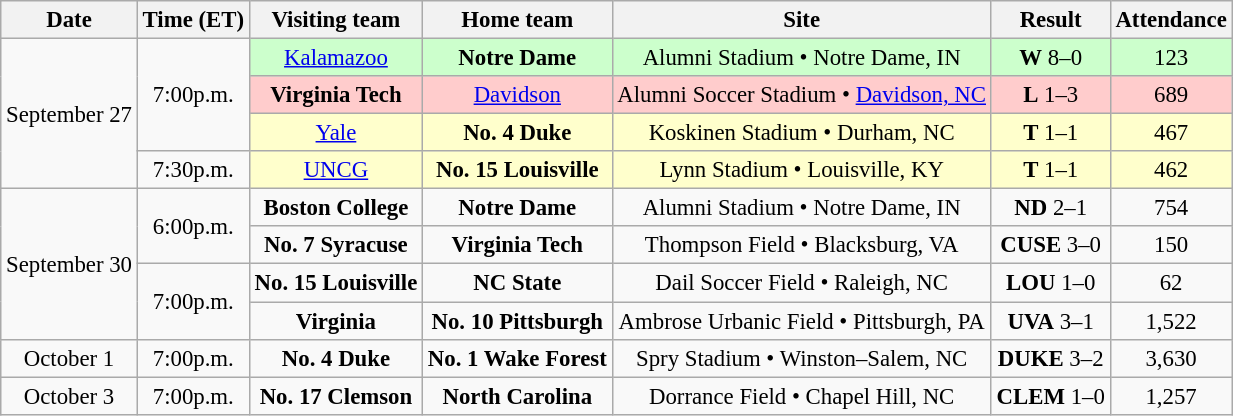<table class="wikitable" style="font-size:95%; text-align: center;">
<tr>
<th>Date</th>
<th>Time (ET)</th>
<th>Visiting team</th>
<th>Home team</th>
<th>Site</th>
<th>Result</th>
<th>Attendance</th>
</tr>
<tr>
<td rowspan=4>September 27</td>
<td rowspan=3>7:00p.m.</td>
<td style="background:#cfc;"><a href='#'>Kalamazoo</a></td>
<td style="background:#cfc;"><strong>Notre Dame</strong></td>
<td style="background:#cfc;">Alumni Stadium • Notre Dame, IN</td>
<td style="background:#cfc;"><strong>W</strong> 8–0</td>
<td style="background:#cfc;">123</td>
</tr>
<tr>
<td style="background:#fcc;"><strong>Virginia Tech</strong></td>
<td style="background:#fcc;"><a href='#'>Davidson</a></td>
<td style="background:#fcc;">Alumni Soccer Stadium • <a href='#'>Davidson, NC</a></td>
<td style="background:#fcc;"><strong>L</strong> 1–3</td>
<td style="background:#fcc;">689</td>
</tr>
<tr>
<td style="background:#ffc;"><a href='#'>Yale</a></td>
<td style="background:#ffc;"><strong>No. 4 Duke</strong></td>
<td style="background:#ffc;">Koskinen Stadium • Durham, NC</td>
<td style="background:#ffc;"><strong>T</strong> 1–1</td>
<td style="background:#ffc;">467</td>
</tr>
<tr>
<td>7:30p.m.</td>
<td style="background:#ffc;"><a href='#'>UNCG</a></td>
<td style="background:#ffc;"><strong>No. 15 Louisville</strong></td>
<td style="background:#ffc;">Lynn Stadium • Louisville, KY</td>
<td style="background:#ffc;"><strong>T</strong> 1–1</td>
<td style="background:#ffc;">462</td>
</tr>
<tr>
<td rowspan=4>September 30</td>
<td rowspan=2>6:00p.m.</td>
<td><strong>Boston College</strong></td>
<td><strong>Notre Dame</strong></td>
<td>Alumni Stadium • Notre Dame, IN</td>
<td><strong>ND</strong> 2–1</td>
<td>754</td>
</tr>
<tr>
<td><strong>No. 7 Syracuse</strong></td>
<td><strong>Virginia Tech</strong></td>
<td>Thompson Field • Blacksburg, VA</td>
<td><strong>CUSE</strong> 3–0</td>
<td>150</td>
</tr>
<tr>
<td rowspan=2>7:00p.m.</td>
<td><strong>No. 15 Louisville</strong></td>
<td><strong>NC State</strong></td>
<td>Dail Soccer Field • Raleigh, NC</td>
<td><strong>LOU</strong> 1–0</td>
<td>62</td>
</tr>
<tr>
<td><strong>Virginia</strong></td>
<td><strong>No. 10 Pittsburgh</strong></td>
<td>Ambrose Urbanic Field • Pittsburgh, PA</td>
<td><strong>UVA</strong> 3–1</td>
<td>1,522</td>
</tr>
<tr>
<td>October 1</td>
<td>7:00p.m.</td>
<td><strong>No. 4 Duke</strong></td>
<td><strong>No. 1 Wake Forest</strong></td>
<td>Spry Stadium • Winston–Salem, NC</td>
<td><strong>DUKE</strong> 3–2</td>
<td>3,630</td>
</tr>
<tr>
<td>October 3</td>
<td>7:00p.m.</td>
<td><strong>No. 17 Clemson</strong></td>
<td><strong>North Carolina</strong></td>
<td>Dorrance Field • Chapel Hill, NC</td>
<td><strong>CLEM</strong> 1–0</td>
<td>1,257</td>
</tr>
</table>
